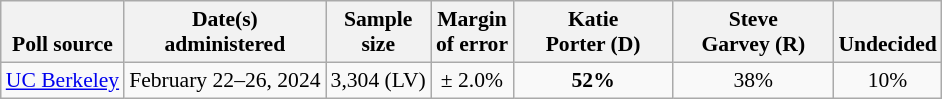<table class="wikitable" style="font-size:90%;text-align:center;">
<tr valign=bottom>
<th>Poll source</th>
<th>Date(s)<br>administered</th>
<th>Sample<br>size</th>
<th>Margin<br>of error</th>
<th style="width:100px;">Katie<br>Porter (D)</th>
<th style="width:100px;">Steve<br>Garvey (R)</th>
<th>Undecided</th>
</tr>
<tr>
<td style="text-align:left;"><a href='#'>UC Berkeley</a></td>
<td>February 22–26, 2024</td>
<td>3,304 (LV)</td>
<td>± 2.0%</td>
<td><strong>52%</strong></td>
<td>38%</td>
<td>10%</td>
</tr>
</table>
